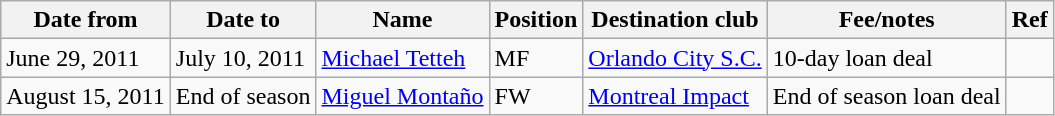<table class="wikitable">
<tr>
<th>Date from</th>
<th>Date to</th>
<th>Name</th>
<th>Position</th>
<th>Destination club</th>
<th>Fee/notes</th>
<th>Ref</th>
</tr>
<tr>
<td>June 29, 2011</td>
<td>July 10, 2011</td>
<td> <a href='#'>Michael Tetteh</a></td>
<td>MF</td>
<td> <a href='#'>Orlando City S.C.</a></td>
<td>10-day loan deal</td>
<td></td>
</tr>
<tr>
<td>August 15, 2011</td>
<td>End of season</td>
<td> <a href='#'>Miguel Montaño</a></td>
<td>FW</td>
<td> <a href='#'>Montreal Impact</a></td>
<td>End of season loan deal</td>
<td></td>
</tr>
</table>
